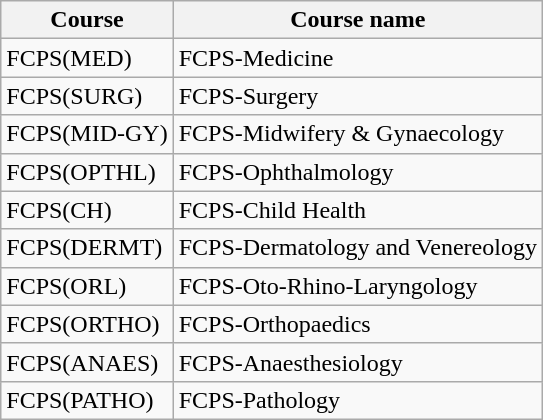<table class="wikitable">
<tr>
<th>Course</th>
<th>Course name</th>
</tr>
<tr>
<td>FCPS(MED)</td>
<td>FCPS-Medicine</td>
</tr>
<tr>
<td>FCPS(SURG)</td>
<td>FCPS-Surgery</td>
</tr>
<tr>
<td>FCPS(MID-GY)</td>
<td>FCPS-Midwifery & Gynaecology</td>
</tr>
<tr>
<td>FCPS(OPTHL)</td>
<td>FCPS-Ophthalmology</td>
</tr>
<tr>
<td>FCPS(CH)</td>
<td>FCPS-Child Health</td>
</tr>
<tr>
<td>FCPS(DERMT)</td>
<td>FCPS-Dermatology and Venereology</td>
</tr>
<tr>
<td>FCPS(ORL)</td>
<td>FCPS-Oto-Rhino-Laryngology</td>
</tr>
<tr>
<td>FCPS(ORTHO)</td>
<td>FCPS-Orthopaedics</td>
</tr>
<tr>
<td>FCPS(ANAES)</td>
<td>FCPS-Anaesthesiology</td>
</tr>
<tr>
<td>FCPS(PATHO)</td>
<td>FCPS-Pathology</td>
</tr>
</table>
